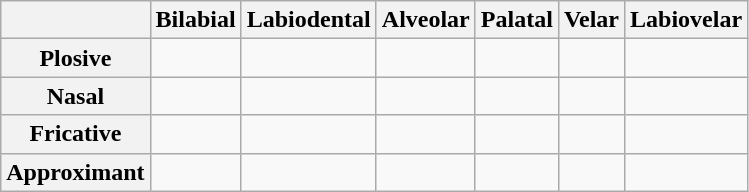<table class="wikitable">
<tr>
<th></th>
<th>Bilabial</th>
<th>Labiodental</th>
<th>Alveolar</th>
<th>Palatal</th>
<th>Velar</th>
<th>Labiovelar</th>
</tr>
<tr>
<th scope="row">Plosive</th>
<td> </td>
<td></td>
<td> </td>
<td></td>
<td></td>
<td></td>
</tr>
<tr>
<th scope="row">Nasal</th>
<td></td>
<td></td>
<td></td>
<td></td>
<td></td>
</tr>
<tr>
<th scope="row">Fricative</th>
<td></td>
<td></td>
<td></td>
<td></td>
<td></td>
<td></td>
</tr>
<tr>
<th scope="row">Approximant</th>
<td></td>
<td></td>
<td></td>
<td></td>
<td></td>
<td></td>
</tr>
</table>
